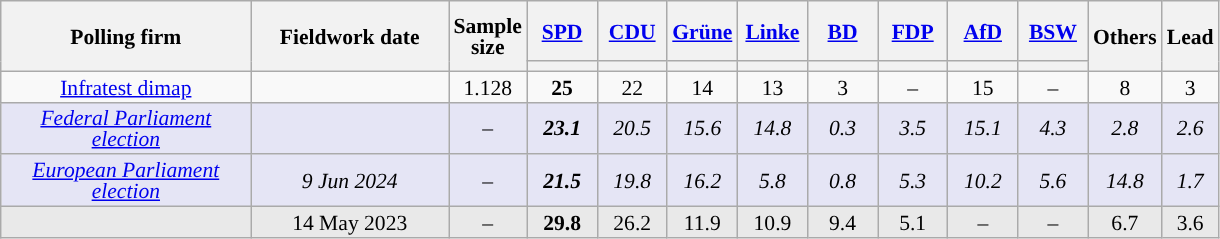<table class="wikitable sortable" style="text-align:center;font-size:90%;line-height:14px;">
<tr style="height:40px;">
<th style="width:160px;" rowspan="2">Polling firm</th>
<th style="width:125px;" rowspan="2">Fieldwork date</th>
<th style="width:35px;" rowspan="2">Sample<br>size</th>
<th class="unsortable" style="width:40px;"><a href='#'>SPD</a></th>
<th class="unsortable" style="width:40px;"><a href='#'>CDU</a></th>
<th class="unsortable" style="width:40px;"><a href='#'>Grüne</a></th>
<th class="unsortable" style="width:40px;"><a href='#'>Linke</a></th>
<th class="unsortable" style="width:40px;"><a href='#'>BD</a></th>
<th class="unsortable" style="width:40px;"><a href='#'>FDP</a></th>
<th class="unsortable" style="width:40px;"><a href='#'>AfD</a></th>
<th class="unsortable" style="width:40px;"><a href='#'>BSW</a></th>
<th class="unsortable" style="width:40px;" rowspan="2">Others</th>
<th style="width:30px;" rowspan="2">Lead</th>
</tr>
<tr>
<th style="background:"></th>
<th style="background:"></th>
<th style="background:"></th>
<th style="background:"></th>
<th style="background:"></th>
<th style="background:"></th>
<th style="background:"></th>
<th style="background:"></th>
</tr>
<tr>
<td><a href='#'>Infratest dimap</a></td>
<td></td>
<td>1.128</td>
<td><strong>25</strong></td>
<td>22</td>
<td>14</td>
<td>13</td>
<td>3</td>
<td>–</td>
<td>15</td>
<td>–</td>
<td>8</td>
<td style="background:">3</td>
</tr>
<tr style="background:#E5E5F5;font-style:italic;">
<td><a href='#'>Federal Parliament election</a></td>
<td></td>
<td>–</td>
<td><strong>23.1</strong></td>
<td>20.5</td>
<td>15.6</td>
<td>14.8</td>
<td>0.3</td>
<td>3.5</td>
<td>15.1</td>
<td>4.3</td>
<td>2.8</td>
<td style="background:">2.6</td>
</tr>
<tr style="background:#E5E5F5;font-style:italic;">
<td><a href='#'>European Parliament election</a></td>
<td data-sort-value="2024-06-09">9 Jun 2024</td>
<td>–</td>
<td><strong>21.5</strong></td>
<td>19.8</td>
<td>16.2</td>
<td>5.8</td>
<td>0.8</td>
<td>5.3</td>
<td>10.2</td>
<td>5.6</td>
<td>14.8</td>
<td style="background:">1.7</td>
</tr>
<tr style="background:#E9E9E9;">
<td></td>
<td data-sort-value="2022-03-27">14 May 2023</td>
<td>–</td>
<td><strong>29.8</strong></td>
<td>26.2</td>
<td>11.9</td>
<td>10.9</td>
<td>9.4</td>
<td>5.1</td>
<td>–</td>
<td>–</td>
<td>6.7</td>
<td style="background:">3.6</td>
</tr>
</table>
